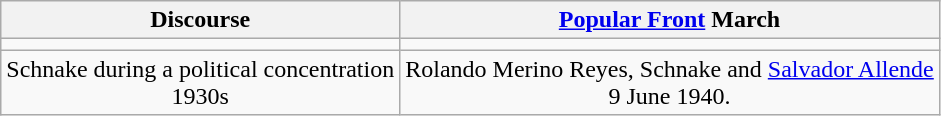<table class="wikitable" style="text-align:center">
<tr>
<th colspan=1>Discourse</th>
<th><a href='#'>Popular Front</a> March</th>
</tr>
<tr>
<td></td>
<td></td>
</tr>
<tr>
<td>Schnake during a political concentration<br>1930s</td>
<td>Rolando Merino Reyes, Schnake and <a href='#'>Salvador Allende</a><br>9 June 1940.</td>
</tr>
</table>
